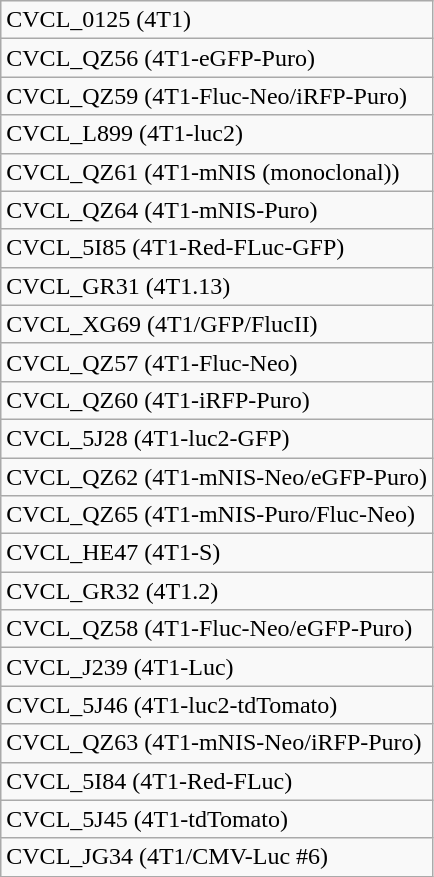<table class="wikitable">
<tr>
<td>CVCL_0125 (4T1)</td>
</tr>
<tr>
<td>CVCL_QZ56 (4T1-eGFP-Puro)</td>
</tr>
<tr>
<td>CVCL_QZ59 (4T1-Fluc-Neo/iRFP-Puro)</td>
</tr>
<tr>
<td>CVCL_L899 (4T1-luc2)</td>
</tr>
<tr>
<td>CVCL_QZ61 (4T1-mNIS (monoclonal))</td>
</tr>
<tr>
<td>CVCL_QZ64 (4T1-mNIS-Puro)</td>
</tr>
<tr>
<td>CVCL_5I85 (4T1-Red-FLuc-GFP)</td>
</tr>
<tr>
<td>CVCL_GR31 (4T1.13)</td>
</tr>
<tr>
<td>CVCL_XG69 (4T1/GFP/FlucII)</td>
</tr>
<tr>
<td>CVCL_QZ57 (4T1-Fluc-Neo)</td>
</tr>
<tr>
<td>CVCL_QZ60 (4T1-iRFP-Puro)</td>
</tr>
<tr>
<td>CVCL_5J28 (4T1-luc2-GFP)</td>
</tr>
<tr>
<td>CVCL_QZ62 (4T1-mNIS-Neo/eGFP-Puro)</td>
</tr>
<tr>
<td>CVCL_QZ65 (4T1-mNIS-Puro/Fluc-Neo)</td>
</tr>
<tr>
<td>CVCL_HE47 (4T1-S)</td>
</tr>
<tr>
<td>CVCL_GR32 (4T1.2)</td>
</tr>
<tr>
<td>CVCL_QZ58 (4T1-Fluc-Neo/eGFP-Puro)</td>
</tr>
<tr>
<td>CVCL_J239 (4T1-Luc)</td>
</tr>
<tr>
<td>CVCL_5J46 (4T1-luc2-tdTomato)</td>
</tr>
<tr>
<td>CVCL_QZ63 (4T1-mNIS-Neo/iRFP-Puro)</td>
</tr>
<tr>
<td>CVCL_5I84 (4T1-Red-FLuc)</td>
</tr>
<tr>
<td>CVCL_5J45 (4T1-tdTomato)</td>
</tr>
<tr>
<td>CVCL_JG34 (4T1/CMV-Luc #6)</td>
</tr>
</table>
